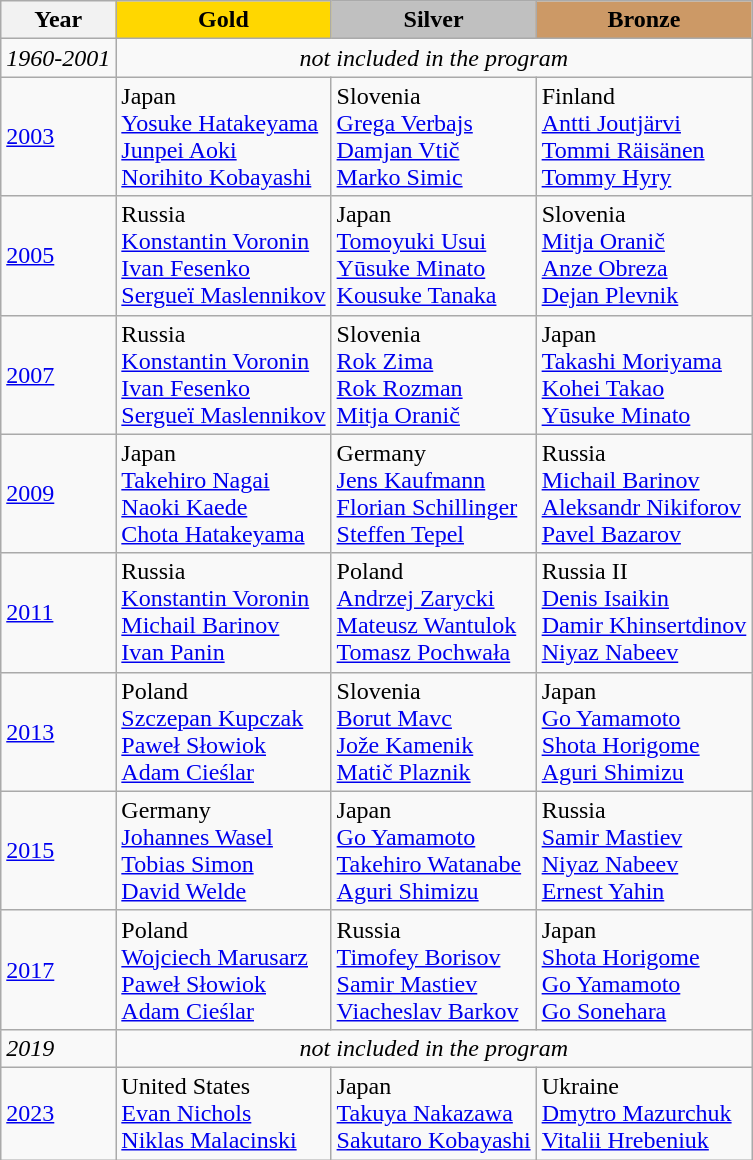<table class="wikitable">
<tr>
<th>Year</th>
<td align=center bgcolor=gold><strong>Gold</strong></td>
<td align=center bgcolor=silver><strong>Silver</strong></td>
<td align=center bgcolor=cc9966><strong>Bronze</strong></td>
</tr>
<tr>
<td><em>1960-2001</em></td>
<td colspan=3 align=center><em>not included in the program</em></td>
</tr>
<tr>
<td><a href='#'>2003</a></td>
<td> Japan<br> <a href='#'>Yosuke Hatakeyama</a><br><a href='#'>Junpei Aoki</a><br><a href='#'>Norihito Kobayashi</a></td>
<td> Slovenia<br> <a href='#'>Grega Verbajs</a><br><a href='#'>Damjan Vtič</a><br><a href='#'>Marko Simic</a></td>
<td> Finland<br> <a href='#'>Antti Joutjärvi</a><br><a href='#'>Tommi Räisänen</a><br><a href='#'>Tommy Hyry</a></td>
</tr>
<tr>
<td><a href='#'>2005</a></td>
<td> Russia<br> <a href='#'>Konstantin Voronin</a><br><a href='#'>Ivan Fesenko</a><br><a href='#'>Sergueï Maslennikov</a></td>
<td> Japan<br> <a href='#'>Tomoyuki Usui</a><br><a href='#'>Yūsuke Minato</a><br><a href='#'>Kousuke Tanaka</a></td>
<td> Slovenia<br> <a href='#'>Mitja Oranič</a><br><a href='#'>Anze Obreza</a><br><a href='#'>Dejan Plevnik</a></td>
</tr>
<tr>
<td><a href='#'>2007</a></td>
<td> Russia<br> <a href='#'>Konstantin Voronin</a><br><a href='#'>Ivan Fesenko</a><br><a href='#'>Sergueï Maslennikov</a></td>
<td> Slovenia<br> <a href='#'>Rok Zima</a><br><a href='#'>Rok Rozman</a><br><a href='#'>Mitja Oranič</a></td>
<td> Japan<br> <a href='#'>Takashi Moriyama</a><br><a href='#'>Kohei Takao</a><br><a href='#'>Yūsuke Minato</a></td>
</tr>
<tr>
<td><a href='#'>2009</a></td>
<td> Japan<br> <a href='#'>Takehiro Nagai</a><br><a href='#'>Naoki Kaede</a><br><a href='#'>Chota Hatakeyama</a></td>
<td> Germany<br> <a href='#'>Jens Kaufmann</a><br><a href='#'>Florian Schillinger</a><br><a href='#'>Steffen Tepel</a></td>
<td> Russia<br> <a href='#'>Michail Barinov</a><br><a href='#'>Aleksandr Nikiforov</a><br><a href='#'>Pavel Bazarov</a></td>
</tr>
<tr>
<td><a href='#'>2011</a></td>
<td> Russia<br> <a href='#'>Konstantin Voronin</a><br><a href='#'>Michail Barinov</a><br><a href='#'>Ivan Panin</a></td>
<td> Poland<br> <a href='#'>Andrzej Zarycki</a><br><a href='#'>Mateusz Wantulok</a><br><a href='#'>Tomasz Pochwała</a></td>
<td> Russia II<br> <a href='#'>Denis Isaikin</a><br><a href='#'>Damir Khinsertdinov</a><br><a href='#'>Niyaz Nabeev</a></td>
</tr>
<tr>
<td><a href='#'>2013</a></td>
<td> Poland<br> <a href='#'>Szczepan Kupczak</a><br><a href='#'>Paweł Słowiok</a><br><a href='#'>Adam Cieślar</a></td>
<td> Slovenia<br> <a href='#'>Borut Mavc</a><br><a href='#'>Jože Kamenik</a><br><a href='#'>Matič Plaznik</a></td>
<td> Japan<br> <a href='#'>Go Yamamoto</a><br><a href='#'>Shota Horigome</a><br><a href='#'>Aguri Shimizu</a></td>
</tr>
<tr>
<td><a href='#'>2015</a></td>
<td> Germany<br> <a href='#'>Johannes Wasel</a><br><a href='#'>Tobias Simon</a><br><a href='#'>David Welde</a></td>
<td> Japan<br> <a href='#'>Go Yamamoto</a><br><a href='#'>Takehiro Watanabe</a><br><a href='#'>Aguri Shimizu</a></td>
<td> Russia<br> <a href='#'>Samir Mastiev</a><br><a href='#'>Niyaz Nabeev</a><br><a href='#'>Ernest Yahin</a></td>
</tr>
<tr>
<td><a href='#'>2017</a></td>
<td> Poland<br> <a href='#'>Wojciech Marusarz</a><br><a href='#'>Paweł Słowiok</a><br><a href='#'>Adam Cieślar</a></td>
<td> Russia<br> <a href='#'>Timofey Borisov</a><br><a href='#'>Samir Mastiev</a><br><a href='#'>Viacheslav Barkov</a></td>
<td> Japan<br> <a href='#'>Shota Horigome</a><br><a href='#'>Go Yamamoto</a><br><a href='#'>Go Sonehara</a></td>
</tr>
<tr>
<td><em>2019</em></td>
<td colspan=3 align=center><em>not included in the program</em></td>
</tr>
<tr>
<td><a href='#'>2023</a></td>
<td> United States<br> <a href='#'>Evan Nichols</a><br><a href='#'>Niklas Malacinski</a></td>
<td> Japan<br> <a href='#'>Takuya Nakazawa</a><br><a href='#'>Sakutaro Kobayashi</a></td>
<td> Ukraine<br> <a href='#'>Dmytro Mazurchuk</a><br><a href='#'>Vitalii Hrebeniuk</a></td>
</tr>
</table>
